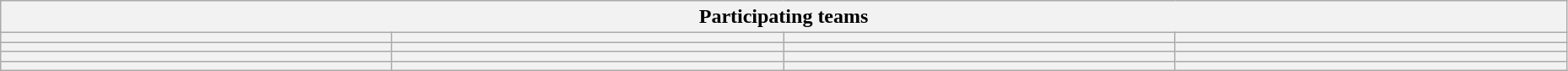<table class="wikitable" style="width:98%;">
<tr>
<th colspan=4>Participating teams</th>
</tr>
<tr>
<th width=25%></th>
<th width=25%></th>
<th width=25%></th>
<th width=25%></th>
</tr>
<tr>
<th></th>
<th></th>
<th></th>
<th></th>
</tr>
<tr>
<th></th>
<th></th>
<th></th>
<th></th>
</tr>
<tr>
<th></th>
<th></th>
<th></th>
<th></th>
</tr>
</table>
